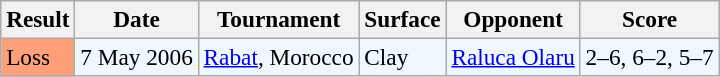<table class="sortable wikitable" style=font-size:97%>
<tr>
<th>Result</th>
<th>Date</th>
<th>Tournament</th>
<th>Surface</th>
<th>Opponent</th>
<th>Score</th>
</tr>
<tr style="background:#f0f8ff;">
<td style="background:#ffa07a;">Loss</td>
<td>7 May 2006</td>
<td><a href='#'>Rabat</a>, Morocco</td>
<td>Clay</td>
<td> <a href='#'>Raluca Olaru</a></td>
<td>2–6, 6–2, 5–7</td>
</tr>
</table>
